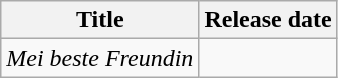<table class="wikitable">
<tr>
<th>Title</th>
<th>Release date</th>
</tr>
<tr>
<td><em>Mei beste Freundin</em></td>
<td></td>
</tr>
</table>
